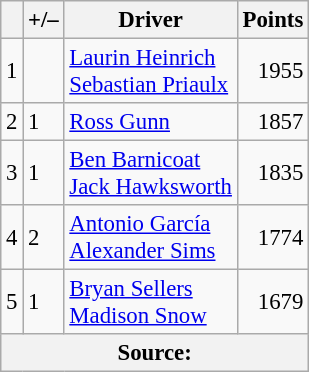<table class="wikitable" style="font-size: 95%;">
<tr>
<th scope="col"></th>
<th scope="col">+/–</th>
<th scope="col">Driver</th>
<th scope="col">Points</th>
</tr>
<tr>
<td align=center>1</td>
<td align=left></td>
<td> <a href='#'>Laurin Heinrich</a><br> <a href='#'>Sebastian Priaulx</a></td>
<td align=right>1955</td>
</tr>
<tr>
<td align=center>2</td>
<td align=left> 1</td>
<td> <a href='#'>Ross Gunn</a></td>
<td align=right>1857</td>
</tr>
<tr>
<td align=center>3</td>
<td align=left> 1</td>
<td> <a href='#'>Ben Barnicoat</a><br> <a href='#'>Jack Hawksworth</a></td>
<td align=right>1835</td>
</tr>
<tr>
<td align=center>4</td>
<td align=left> 2</td>
<td> <a href='#'>Antonio García</a><br> <a href='#'>Alexander Sims</a></td>
<td align=right>1774</td>
</tr>
<tr>
<td align=center>5</td>
<td align=left> 1</td>
<td> <a href='#'>Bryan Sellers</a><br> <a href='#'>Madison Snow</a></td>
<td align=right>1679</td>
</tr>
<tr>
<th colspan=5>Source:</th>
</tr>
</table>
